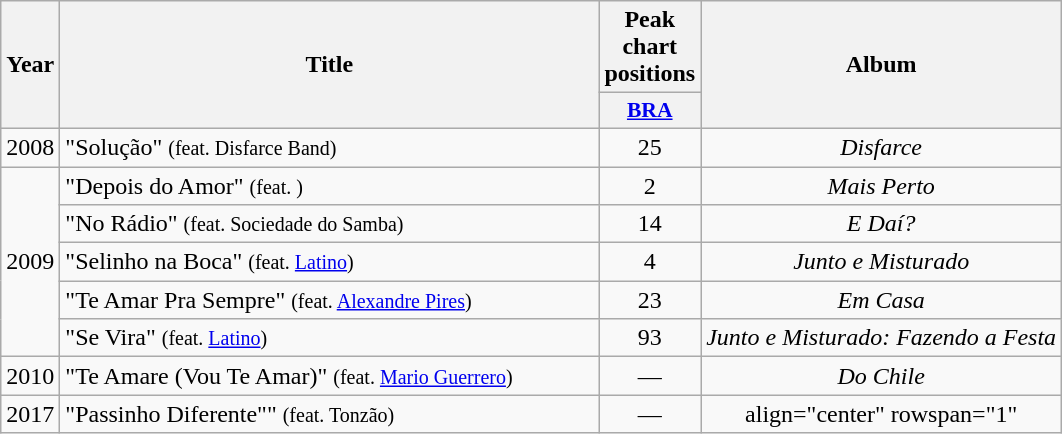<table class="wikitable plainrowheaders" style="text-align:center;" border="1">
<tr>
<th scope="col" rowspan="2">Year</th>
<th scope="col" rowspan="2" style="width:22em;">Title</th>
<th scope="col" colspan="1">Peak chart positions</th>
<th scope="col" rowspan="2">Album</th>
</tr>
<tr>
<th scope="col" style="width:3em;font-size:90%;"><a href='#'>BRA</a></th>
</tr>
<tr>
<td align="center" rowspan="1">2008</td>
<td align="left">"Solução" <small>(feat. Disfarce Band)</small></td>
<td align="center" rowspan="1">25</td>
<td align="center" rowspan="1"><em>Disfarce</em></td>
</tr>
<tr>
<td align="center" rowspan="5">2009</td>
<td align="left">"Depois do Amor" <small>(feat. )</small></td>
<td align="center" rowspan="1">2</td>
<td align="center" rowspan="1"><em>Mais Perto</em></td>
</tr>
<tr>
<td align="left">"No Rádio" <small>(feat. Sociedade do Samba)</small></td>
<td align="center" rowspan="1">14</td>
<td align="center" rowspan="1"><em>E Daí?</em></td>
</tr>
<tr>
<td align="left">"Selinho na Boca" <small>(feat. <a href='#'>Latino</a>)</small></td>
<td align="center" rowspan="1">4</td>
<td align="center" rowspan="1"><em>Junto e Misturado</em></td>
</tr>
<tr>
<td align="left">"Te Amar Pra Sempre" <small>(feat. <a href='#'>Alexandre Pires</a>)</small></td>
<td align="center" rowspan="1">23</td>
<td align="center" rowspan="1"><em>Em Casa</em></td>
</tr>
<tr>
<td align="left">"Se Vira" <small>(feat. <a href='#'>Latino</a>)</small></td>
<td align="center" rowspan="1">93</td>
<td align="center" rowspan="1"><em>Junto e Misturado: Fazendo a Festa</em></td>
</tr>
<tr>
<td align="center" rowspan="1">2010</td>
<td align="left">"Te Amare (Vou Te Amar)" <small>(feat. <a href='#'>Mario Guerrero</a>)</small></td>
<td align="center" rowspan="1">—</td>
<td align="center" rowspan="1"><em>Do Chile</em></td>
</tr>
<tr>
<td align="center" rowspan="1">2017</td>
<td align="left">"Passinho Diferente"" <small>(feat. Tonzão)</small></td>
<td align="center" rowspan="1">—</td>
<td>align="center" rowspan="1" </td>
</tr>
</table>
